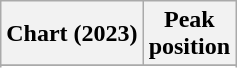<table class="wikitable sortable plainrowheaders" style="text-align:center">
<tr>
<th scope="col">Chart (2023)</th>
<th scope="col">Peak<br>position</th>
</tr>
<tr>
</tr>
<tr>
</tr>
</table>
